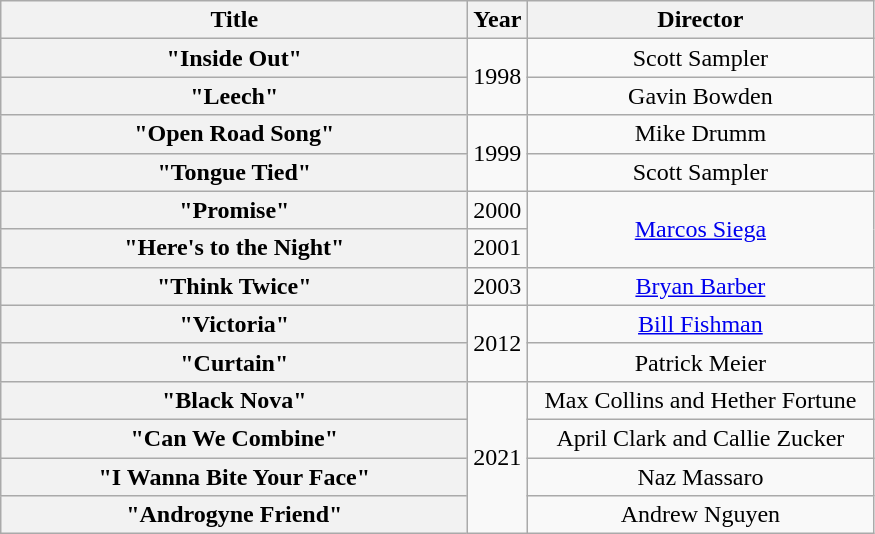<table class="wikitable plainrowheaders" style="text-align:center;">
<tr>
<th scope="col" style="width:19em;">Title</th>
<th scope="col">Year</th>
<th scope="col" style="width:14em;">Director</th>
</tr>
<tr>
<th scope="row">"Inside Out"</th>
<td rowspan="2">1998</td>
<td>Scott Sampler</td>
</tr>
<tr>
<th scope="row">"Leech"</th>
<td>Gavin Bowden</td>
</tr>
<tr>
<th scope="row">"Open Road Song"</th>
<td rowspan="2">1999</td>
<td>Mike Drumm</td>
</tr>
<tr>
<th scope="row">"Tongue Tied"</th>
<td>Scott Sampler</td>
</tr>
<tr>
<th scope="row">"Promise"</th>
<td>2000</td>
<td rowspan="2"><a href='#'>Marcos Siega</a></td>
</tr>
<tr>
<th scope="row">"Here's to the Night"</th>
<td>2001</td>
</tr>
<tr>
<th scope="row">"Think Twice"</th>
<td>2003</td>
<td><a href='#'>Bryan Barber</a></td>
</tr>
<tr>
<th scope="row">"Victoria"</th>
<td rowspan="2">2012</td>
<td><a href='#'>Bill Fishman</a></td>
</tr>
<tr>
<th scope="row">"Curtain"</th>
<td>Patrick Meier</td>
</tr>
<tr>
<th scope="row">"Black Nova"</th>
<td rowspan="4">2021</td>
<td>Max Collins and Hether Fortune</td>
</tr>
<tr>
<th scope="row">"Can We Combine"</th>
<td>April Clark and Callie Zucker</td>
</tr>
<tr>
<th scope="row">"I Wanna Bite Your Face"</th>
<td>Naz Massaro</td>
</tr>
<tr>
<th scope="row">"Androgyne Friend"</th>
<td>Andrew Nguyen</td>
</tr>
</table>
